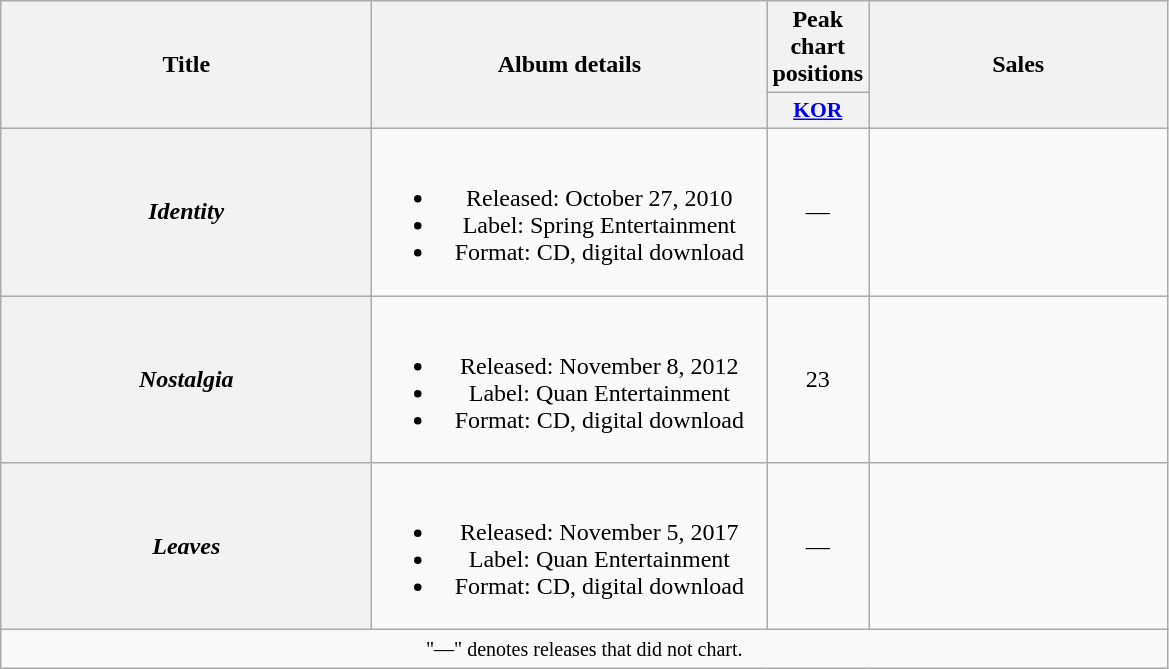<table class="wikitable plainrowheaders" style="text-align:center;">
<tr>
<th rowspan="2" scope="col" style="width:15em;">Title</th>
<th rowspan="2" scope="col" style="width:16em;">Album details</th>
<th scope="col">Peak chart positions</th>
<th rowspan="2" scope="col" style="width:12em;">Sales</th>
</tr>
<tr>
<th scope="col" style="width:2.2em;font-size:90%;"><a href='#'>KOR</a><br></th>
</tr>
<tr>
<th scope="row"><em>Identity</em></th>
<td><br><ul><li>Released: October 27, 2010</li><li>Label: Spring Entertainment</li><li>Format: CD, digital download</li></ul></td>
<td>—</td>
<td></td>
</tr>
<tr>
<th scope="row"><em>Nostalgia</em></th>
<td><br><ul><li>Released: November 8, 2012</li><li>Label: Quan Entertainment</li><li>Format: CD, digital download</li></ul></td>
<td>23</td>
<td></td>
</tr>
<tr>
<th scope="row"><em>Leaves</em></th>
<td><br><ul><li>Released: November 5, 2017</li><li>Label: Quan Entertainment</li><li>Format: CD, digital download</li></ul></td>
<td>—</td>
<td></td>
</tr>
<tr>
<td colspan="4"><small>"—" denotes releases that did not chart.</small></td>
</tr>
</table>
